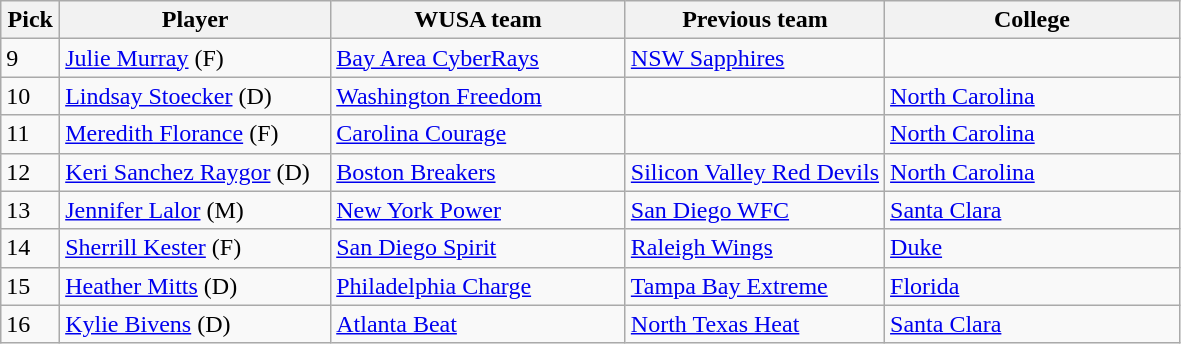<table class="wikitable">
<tr>
<th width="5%">Pick</th>
<th width="23%">Player</th>
<th width="25%">WUSA team</th>
<th width="22%">Previous team</th>
<th width="35%">College</th>
</tr>
<tr>
<td>9</td>
<td><a href='#'>Julie Murray</a> (F)</td>
<td><a href='#'>Bay Area CyberRays</a></td>
<td><a href='#'>NSW Sapphires</a></td>
<td></td>
</tr>
<tr>
<td>10</td>
<td><a href='#'>Lindsay Stoecker</a> (D)</td>
<td><a href='#'>Washington Freedom</a></td>
<td></td>
<td><a href='#'>North Carolina</a></td>
</tr>
<tr>
<td>11</td>
<td><a href='#'>Meredith Florance</a> (F)</td>
<td><a href='#'>Carolina Courage</a></td>
<td></td>
<td><a href='#'>North Carolina</a></td>
</tr>
<tr>
<td>12</td>
<td><a href='#'>Keri Sanchez Raygor</a> (D)</td>
<td><a href='#'>Boston Breakers</a></td>
<td><a href='#'>Silicon Valley Red Devils</a></td>
<td><a href='#'>North Carolina</a></td>
</tr>
<tr>
<td>13</td>
<td><a href='#'>Jennifer Lalor</a> (M)</td>
<td><a href='#'>New York Power</a></td>
<td><a href='#'>San Diego WFC</a></td>
<td><a href='#'>Santa Clara</a></td>
</tr>
<tr>
<td>14</td>
<td><a href='#'>Sherrill Kester</a> (F)</td>
<td><a href='#'>San Diego Spirit</a></td>
<td><a href='#'>Raleigh Wings</a></td>
<td><a href='#'>Duke</a></td>
</tr>
<tr>
<td>15</td>
<td><a href='#'>Heather Mitts</a> (D)</td>
<td><a href='#'>Philadelphia Charge</a></td>
<td><a href='#'>Tampa Bay Extreme</a></td>
<td><a href='#'>Florida</a></td>
</tr>
<tr>
<td>16</td>
<td><a href='#'>Kylie Bivens</a> (D)</td>
<td><a href='#'>Atlanta Beat</a></td>
<td><a href='#'>North Texas Heat</a></td>
<td><a href='#'>Santa Clara</a></td>
</tr>
</table>
